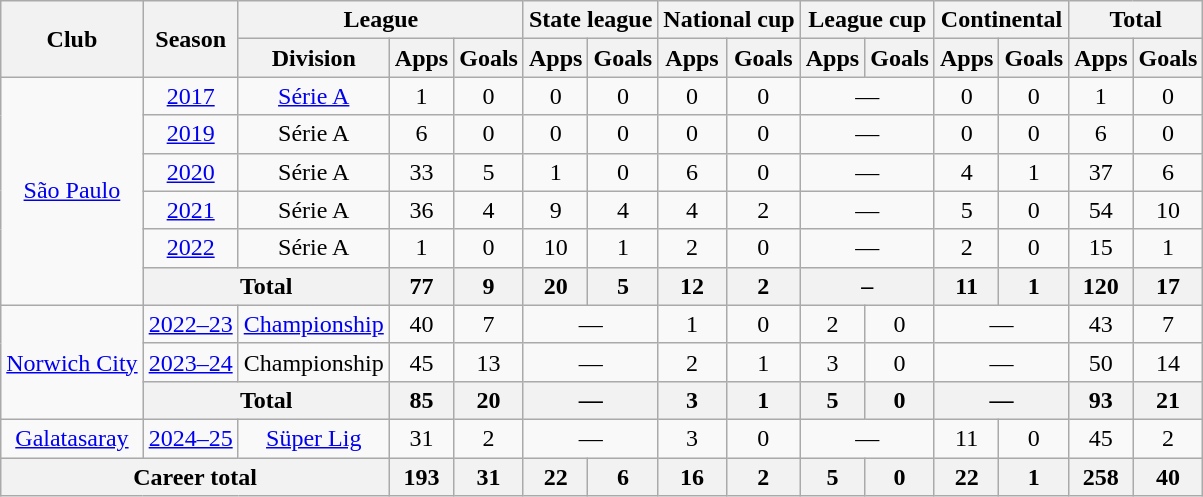<table class="wikitable" style="text-align:center">
<tr>
<th rowspan="2">Club</th>
<th rowspan="2">Season</th>
<th colspan="3">League</th>
<th colspan="2">State league</th>
<th colspan="2">National cup</th>
<th colspan="2">League cup</th>
<th colspan="2">Continental</th>
<th colspan="2">Total</th>
</tr>
<tr>
<th>Division</th>
<th>Apps</th>
<th>Goals</th>
<th>Apps</th>
<th>Goals</th>
<th>Apps</th>
<th>Goals</th>
<th>Apps</th>
<th>Goals</th>
<th>Apps</th>
<th>Goals</th>
<th>Apps</th>
<th>Goals</th>
</tr>
<tr>
<td rowspan="6"><a href='#'>São Paulo</a></td>
<td><a href='#'>2017</a></td>
<td><a href='#'>Série A</a></td>
<td>1</td>
<td>0</td>
<td>0</td>
<td>0</td>
<td>0</td>
<td>0</td>
<td colspan="2">—</td>
<td>0</td>
<td>0</td>
<td>1</td>
<td>0</td>
</tr>
<tr>
<td><a href='#'>2019</a></td>
<td>Série A</td>
<td>6</td>
<td>0</td>
<td>0</td>
<td>0</td>
<td>0</td>
<td>0</td>
<td colspan="2">—</td>
<td>0</td>
<td>0</td>
<td>6</td>
<td>0</td>
</tr>
<tr>
<td><a href='#'>2020</a></td>
<td>Série A</td>
<td>33</td>
<td>5</td>
<td>1</td>
<td>0</td>
<td>6</td>
<td>0</td>
<td colspan="2">—</td>
<td>4</td>
<td>1</td>
<td>37</td>
<td>6</td>
</tr>
<tr>
<td><a href='#'>2021</a></td>
<td>Série A</td>
<td>36</td>
<td>4</td>
<td>9</td>
<td>4</td>
<td>4</td>
<td>2</td>
<td colspan="2">—</td>
<td>5</td>
<td>0</td>
<td>54</td>
<td>10</td>
</tr>
<tr>
<td><a href='#'>2022</a></td>
<td>Série A</td>
<td>1</td>
<td>0</td>
<td>10</td>
<td>1</td>
<td>2</td>
<td>0</td>
<td colspan="2">—</td>
<td>2</td>
<td>0</td>
<td>15</td>
<td>1</td>
</tr>
<tr>
<th colspan="2">Total</th>
<th>77</th>
<th>9</th>
<th>20</th>
<th>5</th>
<th>12</th>
<th>2</th>
<th colspan="2">–</th>
<th>11</th>
<th>1</th>
<th>120</th>
<th>17</th>
</tr>
<tr>
<td rowspan="3"><a href='#'>Norwich City</a></td>
<td><a href='#'>2022–23</a></td>
<td><a href='#'>Championship</a></td>
<td>40</td>
<td>7</td>
<td colspan="2">—</td>
<td>1</td>
<td>0</td>
<td>2</td>
<td>0</td>
<td colspan="2">—</td>
<td>43</td>
<td>7</td>
</tr>
<tr>
<td><a href='#'>2023–24</a></td>
<td>Championship</td>
<td>45</td>
<td>13</td>
<td colspan="2">—</td>
<td>2</td>
<td>1</td>
<td>3</td>
<td>0</td>
<td colspan="2">—</td>
<td>50</td>
<td>14</td>
</tr>
<tr>
<th colspan="2">Total</th>
<th>85</th>
<th>20</th>
<th colspan="2">—</th>
<th>3</th>
<th>1</th>
<th>5</th>
<th>0</th>
<th colspan="2">—</th>
<th>93</th>
<th>21</th>
</tr>
<tr>
<td><a href='#'>Galatasaray</a></td>
<td><a href='#'>2024–25</a></td>
<td><a href='#'>Süper Lig</a></td>
<td>31</td>
<td>2</td>
<td colspan="2">—</td>
<td>3</td>
<td>0</td>
<td colspan="2">—</td>
<td>11</td>
<td>0</td>
<td>45</td>
<td>2</td>
</tr>
<tr>
<th colspan="3">Career total</th>
<th>193</th>
<th>31</th>
<th>22</th>
<th>6</th>
<th>16</th>
<th>2</th>
<th>5</th>
<th>0</th>
<th>22</th>
<th>1</th>
<th>258</th>
<th>40</th>
</tr>
</table>
